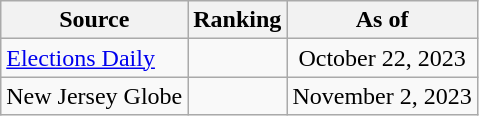<table class="wikitable" style="text-align:center">
<tr>
<th>Source</th>
<th>Ranking</th>
<th>As of</th>
</tr>
<tr>
<td align=left><a href='#'>Elections Daily</a></td>
<td></td>
<td>October 22, 2023</td>
</tr>
<tr>
<td align=left>New Jersey Globe</td>
<td></td>
<td>November 2, 2023</td>
</tr>
</table>
